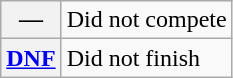<table class="wikitable">
<tr>
<th scope="row">—</th>
<td>Did not compete</td>
</tr>
<tr>
<th scope="row"><a href='#'>DNF</a></th>
<td>Did not finish</td>
</tr>
</table>
